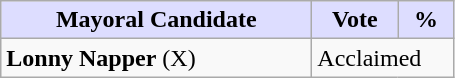<table class="wikitable">
<tr>
<th style="background:#ddf; width:200px;">Mayoral Candidate</th>
<th style="background:#ddf; width:50px;">Vote</th>
<th style="background:#ddf; width:30px;">%</th>
</tr>
<tr>
<td><strong>Lonny Napper</strong> (X)</td>
<td colspan="2">Acclaimed</td>
</tr>
</table>
